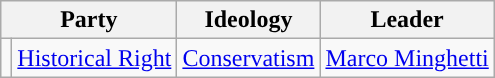<table class=wikitable style="font-size:100%">
<tr>
<th colspan=2>Party</th>
<th>Ideology</th>
<th>Leader</th>
</tr>
<tr>
<td style="color:inherit;background:"></td>
<td><a href='#'>Historical Right</a></td>
<td><a href='#'>Conservatism</a></td>
<td><a href='#'>Marco Minghetti</a></td>
</tr>
</table>
